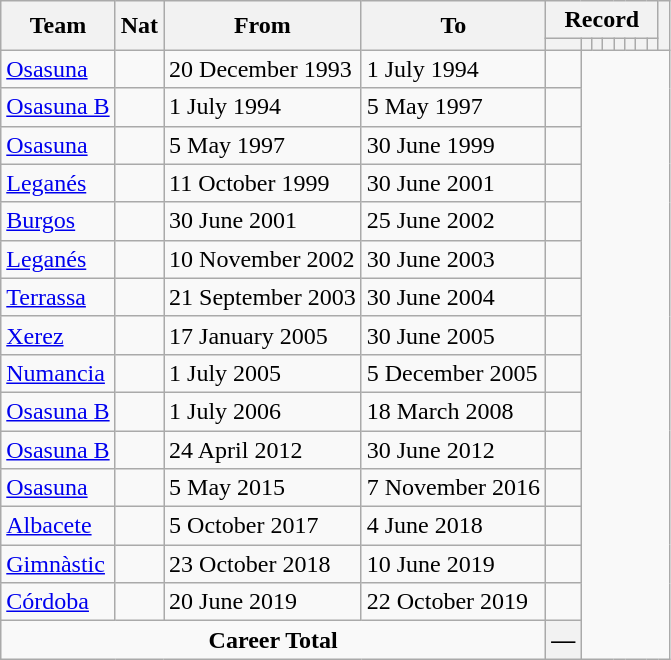<table class="wikitable" style="text-align: center">
<tr>
<th rowspan="2">Team</th>
<th rowspan="2">Nat</th>
<th rowspan="2">From</th>
<th rowspan="2">To</th>
<th colspan="8">Record</th>
<th rowspan=2></th>
</tr>
<tr>
<th></th>
<th></th>
<th></th>
<th></th>
<th></th>
<th></th>
<th></th>
<th></th>
</tr>
<tr>
<td align="left"><a href='#'>Osasuna</a></td>
<td></td>
<td align=left>20 December 1993</td>
<td align=left>1 July 1994<br></td>
<td></td>
</tr>
<tr>
<td align="left"><a href='#'>Osasuna B</a></td>
<td></td>
<td align=left>1 July 1994</td>
<td align=left>5 May 1997<br></td>
<td></td>
</tr>
<tr>
<td align="left"><a href='#'>Osasuna</a></td>
<td></td>
<td align=left>5 May 1997</td>
<td align=left>30 June 1999<br></td>
<td></td>
</tr>
<tr>
<td align="left"><a href='#'>Leganés</a></td>
<td></td>
<td align=left>11 October 1999</td>
<td align=left>30 June 2001<br></td>
<td></td>
</tr>
<tr>
<td align="left"><a href='#'>Burgos</a></td>
<td></td>
<td align=left>30 June 2001</td>
<td align=left>25 June 2002<br></td>
<td></td>
</tr>
<tr>
<td align="left"><a href='#'>Leganés</a></td>
<td></td>
<td align=left>10 November 2002</td>
<td align=left>30 June 2003<br></td>
<td></td>
</tr>
<tr>
<td align="left"><a href='#'>Terrassa</a></td>
<td></td>
<td align=left>21 September 2003</td>
<td align=left>30 June 2004<br></td>
<td></td>
</tr>
<tr>
<td align="left"><a href='#'>Xerez</a></td>
<td></td>
<td align=left>17 January 2005</td>
<td align=left>30 June 2005<br></td>
<td></td>
</tr>
<tr>
<td align="left"><a href='#'>Numancia</a></td>
<td></td>
<td align=left>1 July 2005</td>
<td align=left>5 December 2005<br></td>
<td></td>
</tr>
<tr>
<td align="left"><a href='#'>Osasuna B</a></td>
<td></td>
<td align=left>1 July 2006</td>
<td align=left>18 March 2008<br></td>
<td></td>
</tr>
<tr>
<td align="left"><a href='#'>Osasuna B</a></td>
<td></td>
<td align=left>24 April 2012</td>
<td align=left>30 June 2012<br></td>
<td></td>
</tr>
<tr>
<td align="left"><a href='#'>Osasuna</a></td>
<td></td>
<td align=left>5 May 2015</td>
<td align=left>7 November 2016<br></td>
<td></td>
</tr>
<tr>
<td align="left"><a href='#'>Albacete</a></td>
<td></td>
<td align=left>5 October 2017</td>
<td align=left>4 June 2018<br></td>
<td></td>
</tr>
<tr>
<td align="left"><a href='#'>Gimnàstic</a></td>
<td></td>
<td align=left>23 October 2018</td>
<td align=left>10 June 2019<br></td>
<td></td>
</tr>
<tr>
<td align="left"><a href='#'>Córdoba</a></td>
<td></td>
<td align=left>20 June 2019</td>
<td align=left>22 October 2019<br></td>
<td></td>
</tr>
<tr>
<td colspan=4><strong>Career Total</strong><br></td>
<th>—</th>
</tr>
</table>
